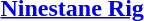<table border="0">
<tr>
<td></td>
<td><strong><a href='#'>Ninestane Rig</a></strong></td>
</tr>
</table>
